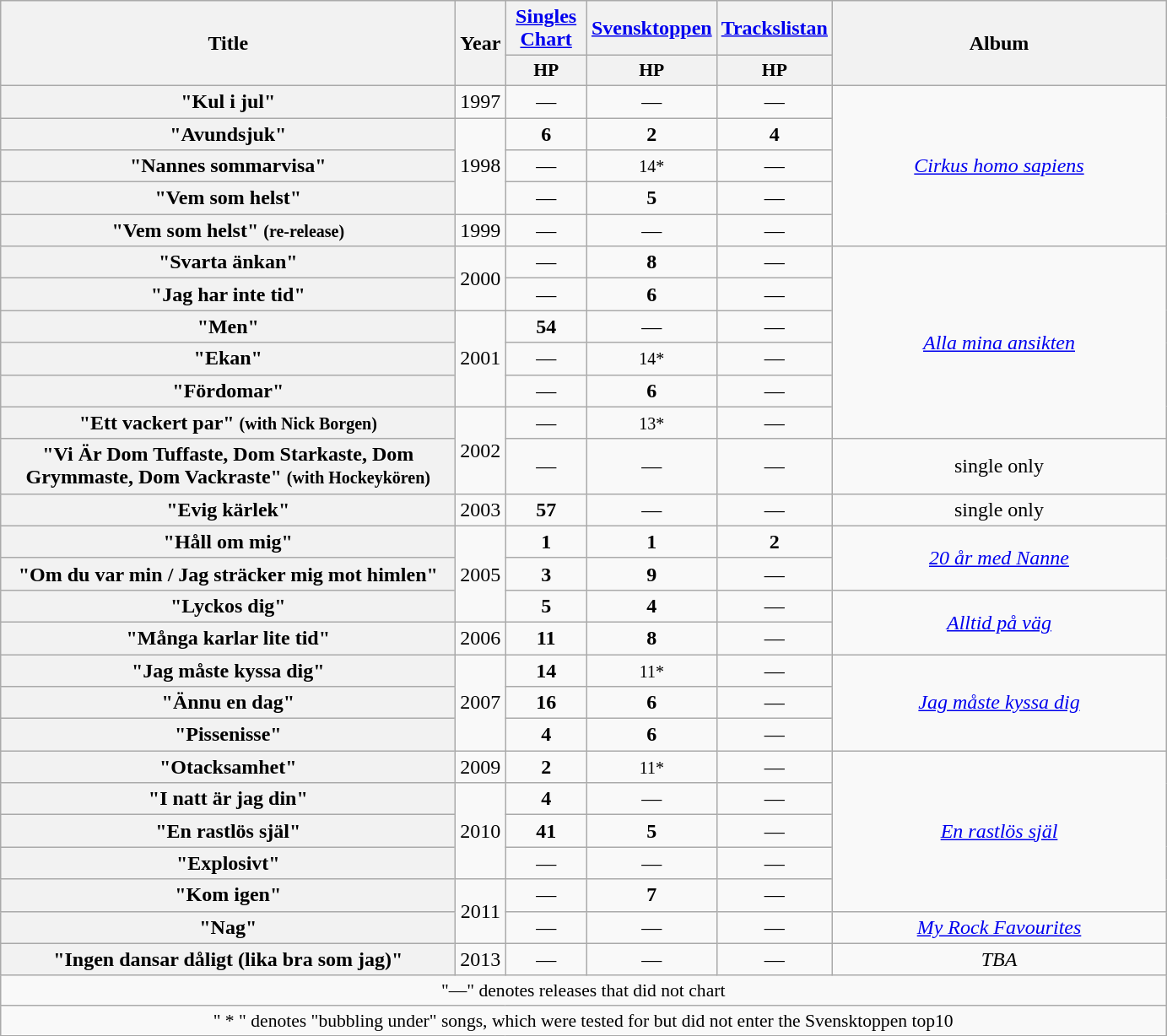<table class="wikitable plainrowheaders" style="text-align:center;" border="1">
<tr>
<th scope="col" rowspan="2" style="width:22em;">Title</th>
<th scope="col" rowspan="2">Year</th>
<th scope="col" colspan="1"><a href='#'>Singles Chart</a></th>
<th scope="col" colspan="1"><a href='#'>Svensktoppen</a></th>
<th scope="col" colspan="1"><a href='#'>Trackslistan</a></th>
<th scope="col" rowspan="2" style="width:16em;">Album</th>
</tr>
<tr>
<th scope="col" style="width:4em;font-size:90%;"><strong>HP</strong><br></th>
<th scope="col" style="width:4em;font-size:90%;"><strong>HP</strong><br></th>
<th scope="col" style="width:4em;font-size:90%;"><strong>HP</strong><br></th>
</tr>
<tr>
<th scope="row">"Kul i jul"</th>
<td>1997</td>
<td>—</td>
<td>—</td>
<td>—</td>
<td rowspan="5"><em><a href='#'>Cirkus homo sapiens</a></em></td>
</tr>
<tr>
<th scope="row">"Avundsjuk"</th>
<td rowspan="3">1998</td>
<td><strong>6</strong></td>
<td><strong>2</strong></td>
<td><strong>4</strong></td>
</tr>
<tr>
<th scope="row">"Nannes sommarvisa"</th>
<td>—</td>
<td><small>14*</small></td>
<td>—</td>
</tr>
<tr>
<th scope="row">"Vem som helst"</th>
<td>—</td>
<td><strong>5</strong></td>
<td>—</td>
</tr>
<tr>
<th scope="row">"Vem som helst" <small>(re-release)</small></th>
<td rowspan="1">1999</td>
<td>—</td>
<td>—</td>
<td>—</td>
</tr>
<tr>
<th scope="row">"Svarta änkan"</th>
<td rowspan="2">2000</td>
<td>—</td>
<td><strong>8</strong></td>
<td>—</td>
<td rowspan="6"><em><a href='#'>Alla mina ansikten</a></em></td>
</tr>
<tr>
<th scope="row">"Jag har inte tid"</th>
<td>—</td>
<td><strong>6</strong></td>
<td>—</td>
</tr>
<tr>
<th scope="row">"Men"</th>
<td rowspan="3">2001</td>
<td><strong>54</strong></td>
<td>—</td>
<td>—</td>
</tr>
<tr>
<th scope="row">"Ekan"</th>
<td>—</td>
<td><small>14*</small></td>
<td>—</td>
</tr>
<tr>
<th scope="row">"Fördomar"</th>
<td>—</td>
<td><strong>6</strong></td>
<td>—</td>
</tr>
<tr>
<th scope="row">"Ett vackert par" <small>(with Nick Borgen)</small></th>
<td rowspan="2">2002</td>
<td>—</td>
<td><small>13*</small></td>
<td>—</td>
</tr>
<tr>
<th scope="row">"Vi Är Dom Tuffaste, Dom Starkaste, Dom Grymmaste, Dom Vackraste" <small>(with Hockeykören)</small></th>
<td>—</td>
<td>—</td>
<td>—</td>
<td>single only</td>
</tr>
<tr>
<th scope="row">"Evig kärlek"</th>
<td rowspan="1">2003</td>
<td><strong>57</strong></td>
<td>—</td>
<td>—</td>
<td>single only</td>
</tr>
<tr>
<th scope="row">"Håll om mig"</th>
<td rowspan="3">2005</td>
<td><strong>1</strong></td>
<td><strong>1</strong></td>
<td><strong>2</strong></td>
<td rowspan="2"><em><a href='#'>20 år med Nanne</a></em></td>
</tr>
<tr>
<th scope="row">"Om du var min / Jag sträcker mig mot himlen"</th>
<td><strong>3</strong></td>
<td><strong>9</strong></td>
<td>—</td>
</tr>
<tr>
<th scope="row">"Lyckos dig"</th>
<td><strong>5</strong></td>
<td><strong>4</strong></td>
<td>—</td>
<td rowspan="2"><em><a href='#'>Alltid på väg</a></em></td>
</tr>
<tr>
<th scope="row">"Många karlar lite tid"</th>
<td rowspan="1">2006</td>
<td><strong>11</strong></td>
<td><strong>8</strong></td>
<td>—</td>
</tr>
<tr>
<th scope="row">"Jag måste kyssa dig"</th>
<td rowspan="3">2007</td>
<td><strong>14</strong></td>
<td><small>11*</small></td>
<td>—</td>
<td rowspan="3"><em><a href='#'>Jag måste kyssa dig</a></em></td>
</tr>
<tr>
<th scope="row">"Ännu en dag"</th>
<td><strong>16</strong></td>
<td><strong>6</strong></td>
<td>—</td>
</tr>
<tr>
<th scope="row">"Pissenisse"</th>
<td><strong>4</strong></td>
<td><strong>6</strong></td>
<td>—</td>
</tr>
<tr>
<th scope="row">"Otacksamhet"</th>
<td rowspan="1">2009</td>
<td><strong>2</strong></td>
<td><small>11*</small></td>
<td>—</td>
<td rowspan="5"><em><a href='#'>En rastlös själ</a></em></td>
</tr>
<tr>
<th scope="row">"I natt är jag din"</th>
<td rowspan="3">2010</td>
<td><strong>4</strong></td>
<td>—</td>
<td>—</td>
</tr>
<tr>
<th scope="row">"En rastlös själ"</th>
<td><strong>41</strong></td>
<td><strong>5</strong></td>
<td>—</td>
</tr>
<tr>
<th scope="row">"Explosivt"</th>
<td>—</td>
<td>—</td>
<td>—</td>
</tr>
<tr>
<th scope="row">"Kom igen"</th>
<td rowspan="2">2011</td>
<td>—</td>
<td><strong>7</strong></td>
<td>—</td>
</tr>
<tr>
<th scope="row">"Nag"</th>
<td>—</td>
<td>—</td>
<td>—</td>
<td rowspan="1"><em><a href='#'>My Rock Favourites</a></em></td>
</tr>
<tr>
<th scope="row">"Ingen dansar dåligt (lika bra som jag)"</th>
<td rowspan="1">2013</td>
<td>—</td>
<td>—</td>
<td>—</td>
<td rowspan="1"><em>TBA</em></td>
</tr>
<tr>
<td colspan="8" style="font-size:90%">"—" denotes releases that did not chart</td>
</tr>
<tr>
<td colspan="8" style="font-size:90%">" * " denotes "bubbling under" songs, which were tested for but did not enter the Svensktoppen top10</td>
</tr>
</table>
